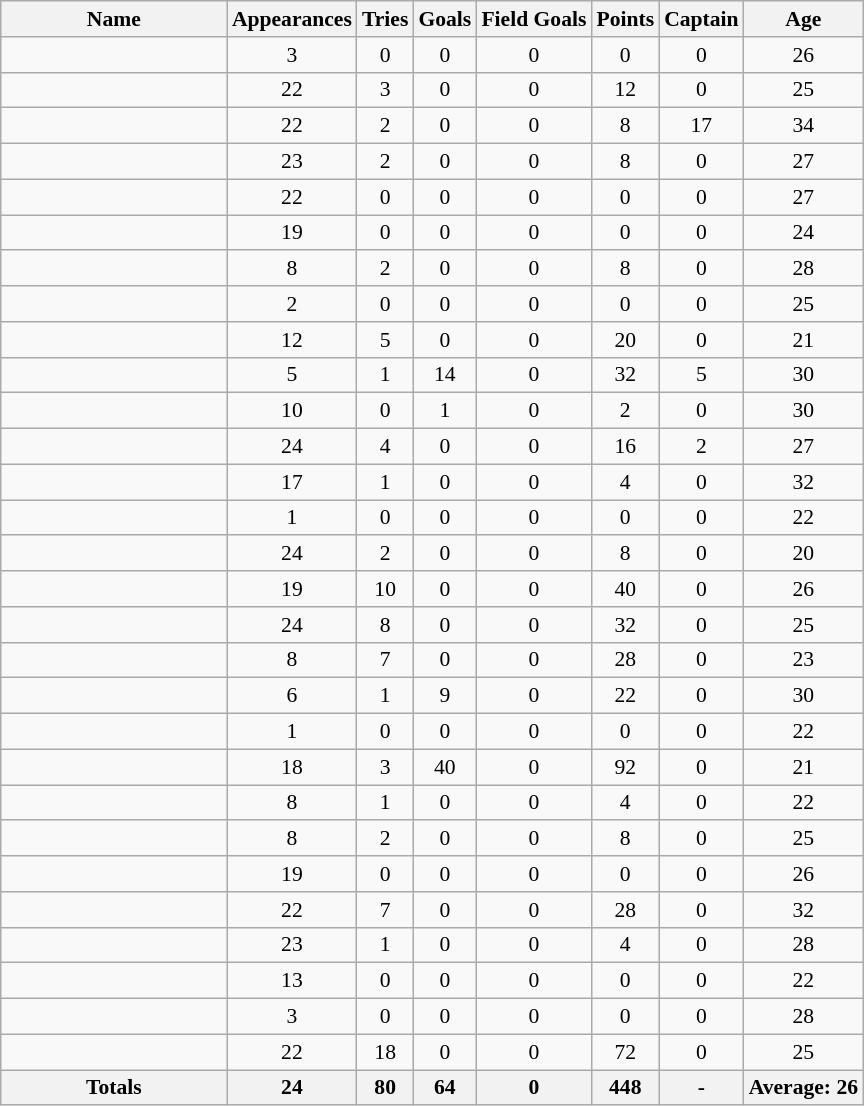<table class="wikitable sortable" style="text-align: center; font-size:90%">
<tr>
<th style="width:10em">Name</th>
<th>Appearances</th>
<th>Tries</th>
<th>Goals</th>
<th>Field Goals</th>
<th>Points</th>
<th>Captain</th>
<th>Age</th>
</tr>
<tr>
<td></td>
<td>3</td>
<td>0</td>
<td>0</td>
<td>0</td>
<td>0</td>
<td>0</td>
<td>26</td>
</tr>
<tr>
<td></td>
<td>22</td>
<td>3</td>
<td>0</td>
<td>0</td>
<td>12</td>
<td>0</td>
<td>25</td>
</tr>
<tr>
<td></td>
<td>22</td>
<td>2</td>
<td>0</td>
<td>0</td>
<td>8</td>
<td>17</td>
<td>34</td>
</tr>
<tr>
<td></td>
<td>23</td>
<td>2</td>
<td>0</td>
<td>0</td>
<td>8</td>
<td>0</td>
<td>27</td>
</tr>
<tr>
<td></td>
<td>22</td>
<td>0</td>
<td>0</td>
<td>0</td>
<td>0</td>
<td>0</td>
<td>27</td>
</tr>
<tr>
<td></td>
<td>19</td>
<td>0</td>
<td>0</td>
<td>0</td>
<td>0</td>
<td>0</td>
<td>24</td>
</tr>
<tr>
<td></td>
<td>8</td>
<td>2</td>
<td>0</td>
<td>0</td>
<td>8</td>
<td>0</td>
<td>28</td>
</tr>
<tr>
<td></td>
<td>2</td>
<td>0</td>
<td>0</td>
<td>0</td>
<td>0</td>
<td>0</td>
<td>25</td>
</tr>
<tr>
<td></td>
<td>12</td>
<td>5</td>
<td>0</td>
<td>0</td>
<td>20</td>
<td>0</td>
<td>21</td>
</tr>
<tr>
<td></td>
<td>5</td>
<td>1</td>
<td>14</td>
<td>0</td>
<td>32</td>
<td>5</td>
<td>30</td>
</tr>
<tr>
<td></td>
<td>10</td>
<td>0</td>
<td>1</td>
<td>0</td>
<td>2</td>
<td>0</td>
<td>30</td>
</tr>
<tr>
<td></td>
<td>24</td>
<td>4</td>
<td>0</td>
<td>0</td>
<td>16</td>
<td>2</td>
<td>27</td>
</tr>
<tr>
<td></td>
<td>17</td>
<td>1</td>
<td>0</td>
<td>0</td>
<td>4</td>
<td>0</td>
<td>32</td>
</tr>
<tr>
<td></td>
<td>1</td>
<td>0</td>
<td>0</td>
<td>0</td>
<td>0</td>
<td>0</td>
<td>22</td>
</tr>
<tr>
<td></td>
<td>24</td>
<td>2</td>
<td>0</td>
<td>0</td>
<td>8</td>
<td>0</td>
<td>20</td>
</tr>
<tr>
<td></td>
<td>19</td>
<td>10</td>
<td>0</td>
<td>0</td>
<td>40</td>
<td>0</td>
<td>26</td>
</tr>
<tr>
<td></td>
<td>24</td>
<td>8</td>
<td>0</td>
<td>0</td>
<td>32</td>
<td>0</td>
<td>25</td>
</tr>
<tr>
<td></td>
<td>8</td>
<td>7</td>
<td>0</td>
<td>0</td>
<td>28</td>
<td>0</td>
<td>23</td>
</tr>
<tr>
<td></td>
<td>6</td>
<td>1</td>
<td>9</td>
<td>0</td>
<td>22</td>
<td>0</td>
<td>30</td>
</tr>
<tr>
<td></td>
<td>1</td>
<td>0</td>
<td>0</td>
<td>0</td>
<td>0</td>
<td>0</td>
<td>22</td>
</tr>
<tr>
<td></td>
<td>18</td>
<td>3</td>
<td>40</td>
<td>0</td>
<td>92</td>
<td>0</td>
<td>21</td>
</tr>
<tr>
<td></td>
<td>8</td>
<td>1</td>
<td>0</td>
<td>0</td>
<td>4</td>
<td>0</td>
<td>22</td>
</tr>
<tr>
<td></td>
<td>8</td>
<td>2</td>
<td>0</td>
<td>0</td>
<td>8</td>
<td>0</td>
<td>25</td>
</tr>
<tr>
<td></td>
<td>19</td>
<td>0</td>
<td>0</td>
<td>0</td>
<td>0</td>
<td>0</td>
<td>26</td>
</tr>
<tr>
<td></td>
<td>22</td>
<td>7</td>
<td>0</td>
<td>0</td>
<td>28</td>
<td>0</td>
<td>32</td>
</tr>
<tr>
<td></td>
<td>23</td>
<td>1</td>
<td>0</td>
<td>0</td>
<td>4</td>
<td>0</td>
<td>28</td>
</tr>
<tr>
<td></td>
<td>13</td>
<td>0</td>
<td>0</td>
<td>0</td>
<td>0</td>
<td>0</td>
<td>22</td>
</tr>
<tr>
<td></td>
<td>3</td>
<td>0</td>
<td>0</td>
<td>0</td>
<td>0</td>
<td>0</td>
<td>28</td>
</tr>
<tr>
<td></td>
<td>22</td>
<td>18</td>
<td>0</td>
<td>0</td>
<td>72</td>
<td>0</td>
<td>25</td>
</tr>
<tr class="sortbottom">
<th>Totals</th>
<th>24</th>
<th>80</th>
<th>64</th>
<th>0</th>
<th>448</th>
<th>-</th>
<th>Average: 26</th>
</tr>
</table>
